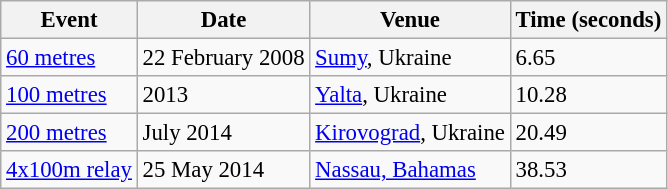<table class="wikitable" style="font-size: 95%;">
<tr>
<th>Event</th>
<th>Date</th>
<th>Venue</th>
<th>Time (seconds)</th>
</tr>
<tr>
<td><a href='#'>60 metres</a></td>
<td>22 February 2008</td>
<td><a href='#'>Sumy</a>, Ukraine</td>
<td>6.65</td>
</tr>
<tr>
<td><a href='#'>100 metres</a></td>
<td>2013</td>
<td><a href='#'>Yalta</a>, Ukraine</td>
<td>10.28</td>
</tr>
<tr>
<td><a href='#'>200 metres</a></td>
<td>July 2014</td>
<td><a href='#'>Kirovograd</a>, Ukraine</td>
<td>20.49</td>
</tr>
<tr>
<td><a href='#'>4x100m relay</a></td>
<td>25 May 2014</td>
<td><a href='#'>Nassau, Bahamas</a></td>
<td>38.53</td>
</tr>
</table>
